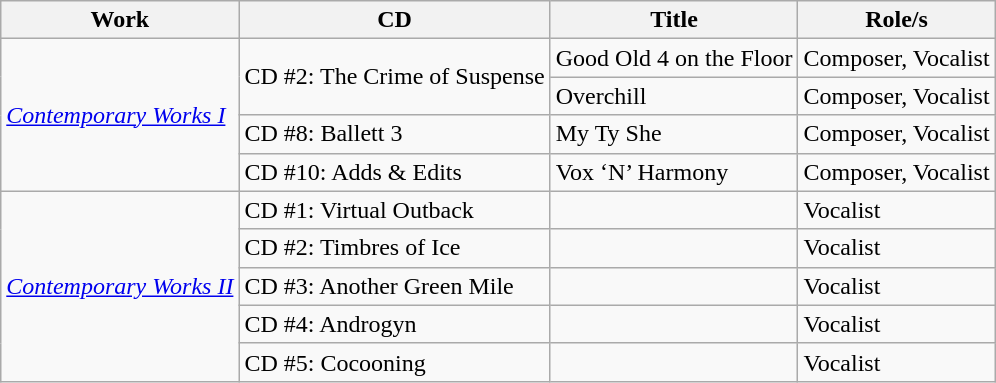<table class="wikitable">
<tr>
<th>Work</th>
<th>CD</th>
<th>Title</th>
<th>Role/s</th>
</tr>
<tr>
<td rowspan="4"><em><a href='#'>Contemporary Works I</a></em></td>
<td rowspan="2">CD #2: The Crime of Suspense</td>
<td>Good Old 4 on the Floor</td>
<td>Composer, Vocalist</td>
</tr>
<tr>
<td>Overchill</td>
<td>Composer, Vocalist</td>
</tr>
<tr>
<td>CD #8: Ballett 3</td>
<td>My Ty She</td>
<td>Composer, Vocalist</td>
</tr>
<tr>
<td>CD #10: Adds & Edits</td>
<td>Vox ‘N’ Harmony</td>
<td>Composer, Vocalist</td>
</tr>
<tr>
<td rowspan="5"><em><a href='#'>Contemporary Works II</a></em></td>
<td>CD #1: Virtual Outback</td>
<td></td>
<td>Vocalist</td>
</tr>
<tr>
<td>CD #2: Timbres of Ice</td>
<td></td>
<td>Vocalist</td>
</tr>
<tr>
<td>CD #3: Another Green Mile</td>
<td></td>
<td>Vocalist</td>
</tr>
<tr>
<td>CD #4: Androgyn</td>
<td></td>
<td>Vocalist</td>
</tr>
<tr>
<td>CD #5: Cocooning</td>
<td></td>
<td>Vocalist</td>
</tr>
</table>
